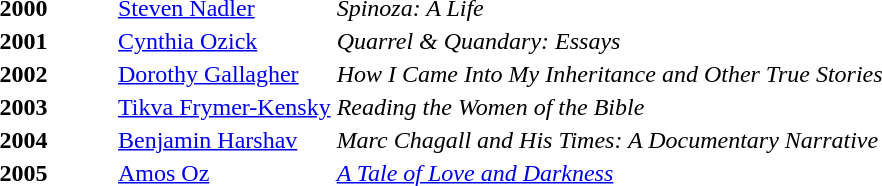<table>
<tr>
<td width=75><strong>2000</strong></td>
<td><a href='#'>Steven Nadler</a></td>
<td><em>Spinoza: A Life</em></td>
</tr>
<tr>
<td><strong>2001</strong></td>
<td><a href='#'>Cynthia Ozick</a></td>
<td><em>Quarrel & Quandary: Essays</em></td>
</tr>
<tr>
<td><strong>2002</strong></td>
<td><a href='#'>Dorothy Gallagher</a></td>
<td><em>How I Came Into My Inheritance and Other True Stories</em> </td>
</tr>
<tr>
<td><strong>2003</strong></td>
<td><a href='#'>Tikva Frymer-Kensky</a></td>
<td><em>Reading the Women of the Bible</em></td>
</tr>
<tr>
<td><strong>2004</strong></td>
<td><a href='#'>Benjamin Harshav</a></td>
<td><em>Marc Chagall and His Times: A Documentary Narrative</em></td>
</tr>
<tr>
<td><strong>2005</strong></td>
<td><a href='#'>Amos Oz</a></td>
<td><em><a href='#'>A Tale of Love and Darkness</a></em></td>
</tr>
</table>
